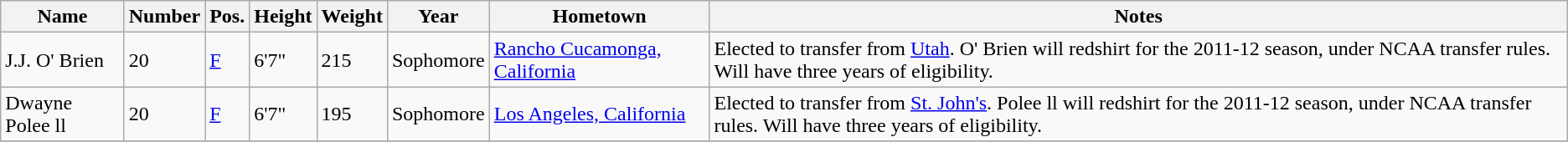<table class="wikitable sortable" border="1">
<tr>
<th>Name</th>
<th>Number</th>
<th>Pos.</th>
<th>Height</th>
<th>Weight</th>
<th>Year</th>
<th>Hometown</th>
<th class="unsortable">Notes</th>
</tr>
<tr>
<td sortname>J.J. O' Brien</td>
<td>20</td>
<td><a href='#'>F</a></td>
<td>6'7"</td>
<td>215</td>
<td>Sophomore</td>
<td><a href='#'>Rancho Cucamonga, California</a></td>
<td>Elected to transfer from <a href='#'>Utah</a>. O' Brien will redshirt for the 2011-12 season, under NCAA transfer rules. Will have three years of eligibility.</td>
</tr>
<tr>
<td sortname>Dwayne Polee ll</td>
<td>20</td>
<td><a href='#'>F</a></td>
<td>6'7"</td>
<td>195</td>
<td>Sophomore</td>
<td><a href='#'>Los Angeles, California</a></td>
<td>Elected to transfer from <a href='#'>St. John's</a>. Polee ll will redshirt for the 2011-12 season, under NCAA transfer rules. Will have three years of eligibility.</td>
</tr>
<tr>
</tr>
</table>
